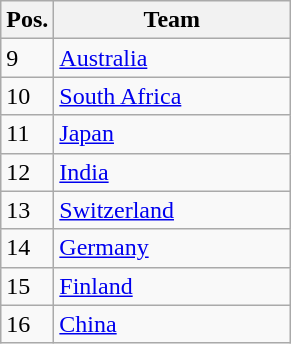<table class="wikitable">
<tr>
<th>Pos.</th>
<th width="150">Team</th>
</tr>
<tr>
<td>9</td>
<td> <a href='#'>Australia</a></td>
</tr>
<tr>
<td>10</td>
<td> <a href='#'>South Africa</a></td>
</tr>
<tr>
<td>11</td>
<td> <a href='#'>Japan</a></td>
</tr>
<tr>
<td>12</td>
<td> <a href='#'>India</a></td>
</tr>
<tr>
<td>13</td>
<td> <a href='#'>Switzerland</a></td>
</tr>
<tr>
<td>14</td>
<td> <a href='#'>Germany</a></td>
</tr>
<tr>
<td>15</td>
<td> <a href='#'>Finland</a></td>
</tr>
<tr>
<td>16</td>
<td> <a href='#'>China</a></td>
</tr>
</table>
